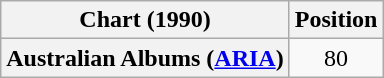<table class="wikitable plainrowheaders" style="text-align:center">
<tr>
<th scope="col">Chart (1990)</th>
<th scope="col">Position</th>
</tr>
<tr>
<th scope="row">Australian Albums (<a href='#'>ARIA</a>)</th>
<td>80</td>
</tr>
</table>
